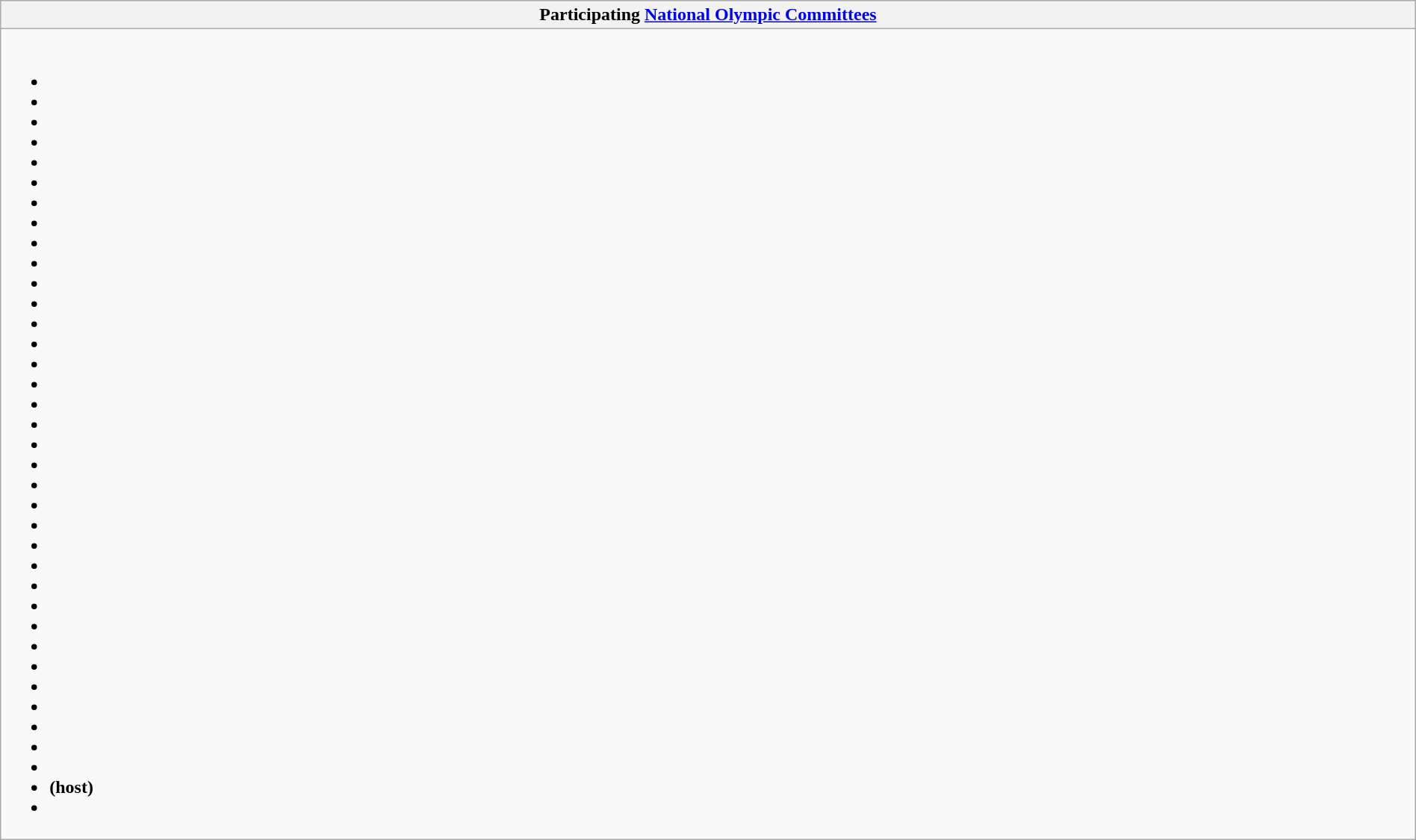<table class="wikitable collapsible" style="width:100%;">
<tr>
<th>Participating <a href='#'>National Olympic Committees</a></th>
</tr>
<tr>
<td><br><ul><li></li><li></li><li></li><li></li><li></li><li></li><li></li><li></li><li></li><li></li><li></li><li></li><li></li><li></li><li></li><li></li><li></li><li></li><li></li><li></li><li></li><li></li><li></li><li></li><li></li><li></li><li></li><li></li><li></li><li></li><li></li><li></li><li></li><li></li><li></li><li> <strong>(host)</strong></li><li></li></ul></td>
</tr>
</table>
